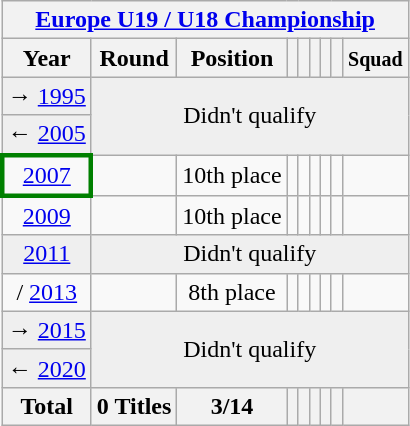<table class="wikitable" style="text-align: center;">
<tr>
<th colspan=9><a href='#'>Europe U19 / U18 Championship</a></th>
</tr>
<tr>
<th>Year</th>
<th>Round</th>
<th>Position</th>
<th></th>
<th></th>
<th></th>
<th></th>
<th></th>
<th><small>Squad</small></th>
</tr>
<tr bgcolor="efefef">
<td> → <a href='#'>1995</a></td>
<td colspan=9 rowspan=2>Didn't qualify</td>
</tr>
<tr bgcolor="efefef">
<td> ← <a href='#'>2005</a></td>
</tr>
<tr>
<td style="border:3px solid green"> <a href='#'>2007</a></td>
<td></td>
<td>10th place</td>
<td></td>
<td></td>
<td></td>
<td></td>
<td></td>
<td></td>
</tr>
<tr>
<td> <a href='#'>2009</a></td>
<td></td>
<td>10th place</td>
<td></td>
<td></td>
<td></td>
<td></td>
<td></td>
<td></td>
</tr>
<tr bgcolor="efefef">
<td> <a href='#'>2011</a></td>
<td colspan=9>Didn't qualify</td>
</tr>
<tr>
<td>/ <a href='#'>2013</a></td>
<td></td>
<td>8th place</td>
<td></td>
<td></td>
<td></td>
<td></td>
<td></td>
<td></td>
</tr>
<tr bgcolor="efefef">
<td> → <a href='#'>2015</a></td>
<td colspan=9 rowspan=2>Didn't qualify</td>
</tr>
<tr bgcolor="efefef">
<td> ← <a href='#'>2020</a></td>
</tr>
<tr>
<th>Total</th>
<th>0 Titles</th>
<th>3/14</th>
<th></th>
<th></th>
<th></th>
<th></th>
<th></th>
<th></th>
</tr>
</table>
